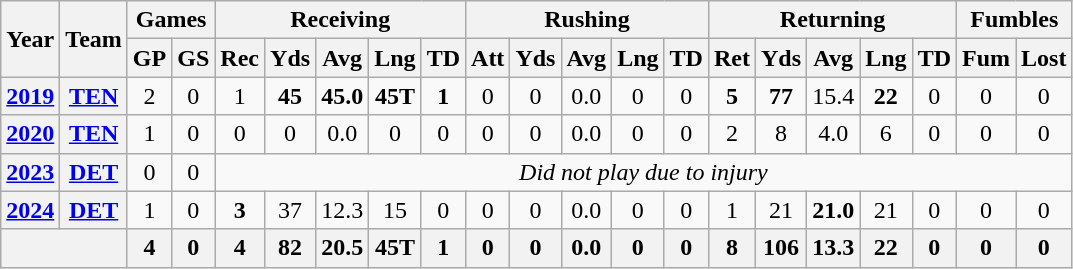<table class="wikitable" style="text-align: center;">
<tr>
<th rowspan="2">Year</th>
<th rowspan="2">Team</th>
<th colspan="2">Games</th>
<th colspan="5">Receiving</th>
<th colspan="5">Rushing</th>
<th colspan="5">Returning</th>
<th colspan="2">Fumbles</th>
</tr>
<tr>
<th>GP</th>
<th>GS</th>
<th>Rec</th>
<th>Yds</th>
<th>Avg</th>
<th>Lng</th>
<th>TD</th>
<th>Att</th>
<th>Yds</th>
<th>Avg</th>
<th>Lng</th>
<th>TD</th>
<th>Ret</th>
<th>Yds</th>
<th>Avg</th>
<th>Lng</th>
<th>TD</th>
<th>Fum</th>
<th>Lost</th>
</tr>
<tr>
<th><a href='#'>2019</a></th>
<th><a href='#'>TEN</a></th>
<td>2</td>
<td>0</td>
<td>1</td>
<td><strong>45</strong></td>
<td><strong>45.0</strong></td>
<td><strong>45T</strong></td>
<td><strong>1</strong></td>
<td>0</td>
<td>0</td>
<td>0.0</td>
<td>0</td>
<td>0</td>
<td><strong>5</strong></td>
<td><strong>77</strong></td>
<td>15.4</td>
<td><strong>22</strong></td>
<td>0</td>
<td>0</td>
<td>0</td>
</tr>
<tr>
<th><a href='#'>2020</a></th>
<th><a href='#'>TEN</a></th>
<td>1</td>
<td>0</td>
<td>0</td>
<td>0</td>
<td>0.0</td>
<td>0</td>
<td>0</td>
<td>0</td>
<td>0</td>
<td>0.0</td>
<td>0</td>
<td>0</td>
<td>2</td>
<td>8</td>
<td>4.0</td>
<td>6</td>
<td>0</td>
<td>0</td>
<td>0</td>
</tr>
<tr>
<th><a href='#'>2023</a></th>
<th><a href='#'>DET</a></th>
<td>0</td>
<td>0</td>
<td colspan="18"><em>Did not play due to injury</em></td>
</tr>
<tr>
<th><a href='#'>2024</a></th>
<th><a href='#'>DET</a></th>
<td>1</td>
<td>0</td>
<td><strong>3</strong></td>
<td>37</td>
<td>12.3</td>
<td>15</td>
<td>0</td>
<td>0</td>
<td>0</td>
<td>0.0</td>
<td>0</td>
<td>0</td>
<td>1</td>
<td>21</td>
<td><strong>21.0</strong></td>
<td>21</td>
<td>0</td>
<td>0</td>
<td>0</td>
</tr>
<tr>
<th colspan="2"></th>
<th>4</th>
<th>0</th>
<th>4</th>
<th>82</th>
<th>20.5</th>
<th>45T</th>
<th>1</th>
<th>0</th>
<th>0</th>
<th>0.0</th>
<th>0</th>
<th>0</th>
<th>8</th>
<th>106</th>
<th>13.3</th>
<th>22</th>
<th>0</th>
<th>0</th>
<th>0</th>
</tr>
</table>
